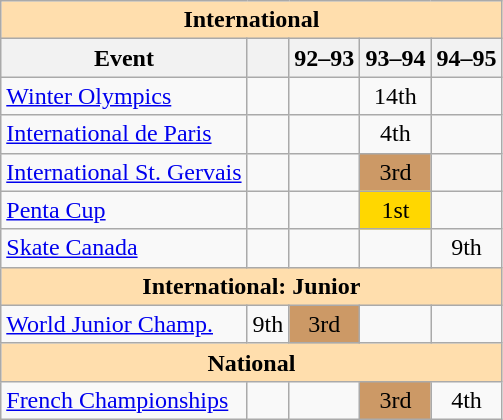<table class="wikitable" style="text-align:center">
<tr>
<th style="background-color: #ffdead; " colspan=5 align=center>International</th>
</tr>
<tr>
<th>Event</th>
<th></th>
<th>92–93</th>
<th>93–94</th>
<th>94–95</th>
</tr>
<tr>
<td align=left><a href='#'>Winter Olympics</a></td>
<td></td>
<td></td>
<td>14th</td>
<td></td>
</tr>
<tr>
<td align=left><a href='#'>International de Paris</a></td>
<td></td>
<td></td>
<td>4th</td>
<td></td>
</tr>
<tr>
<td align=left><a href='#'>International St. Gervais</a></td>
<td></td>
<td></td>
<td bgcolor=cc9966>3rd</td>
<td></td>
</tr>
<tr>
<td align=left><a href='#'>Penta Cup</a></td>
<td></td>
<td></td>
<td bgcolor=gold>1st</td>
<td></td>
</tr>
<tr>
<td align=left><a href='#'>Skate Canada</a></td>
<td></td>
<td></td>
<td></td>
<td>9th</td>
</tr>
<tr>
<th style="background-color: #ffdead; " colspan=5 align=center>International: Junior</th>
</tr>
<tr>
<td align=left><a href='#'>World Junior Champ.</a></td>
<td>9th</td>
<td bgcolor=cc9966>3rd</td>
<td></td>
<td></td>
</tr>
<tr>
<th style="background-color: #ffdead; " colspan=5 align=center>National</th>
</tr>
<tr>
<td align=left><a href='#'>French Championships</a></td>
<td></td>
<td></td>
<td bgcolor=cc9966>3rd</td>
<td>4th</td>
</tr>
</table>
